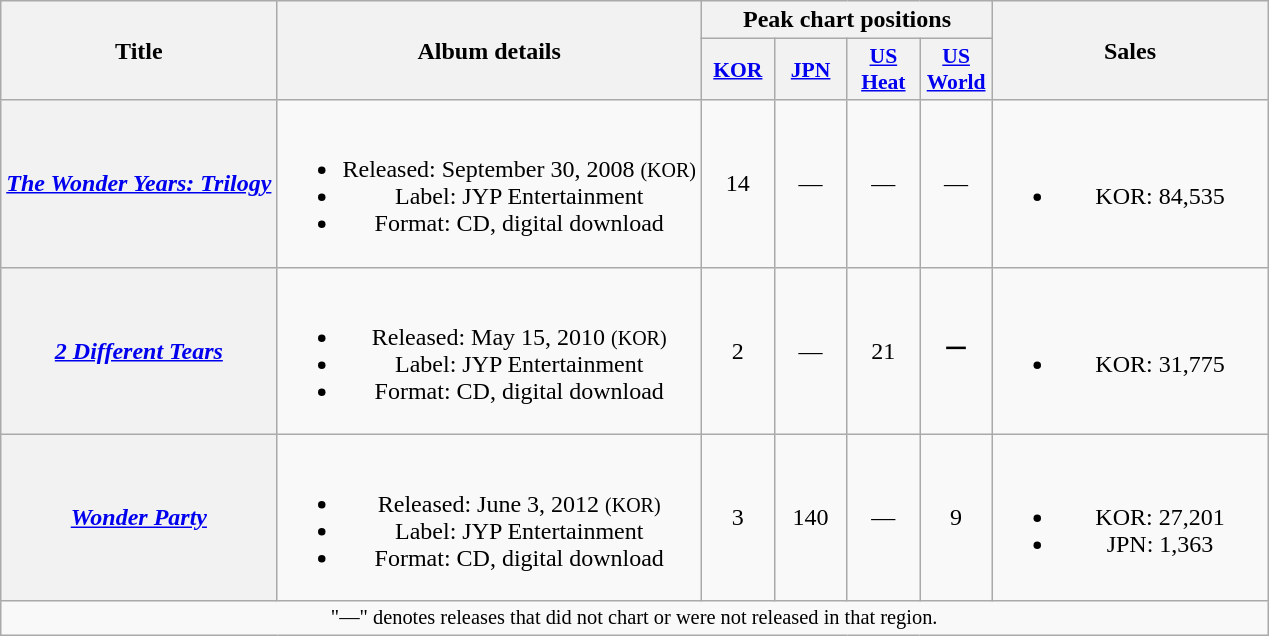<table class="wikitable plainrowheaders" style="text-align:center;">
<tr>
<th scope="col" rowspan="2">Title</th>
<th scope="col" rowspan="2">Album details</th>
<th scope="col" colspan="4">Peak chart positions</th>
<th scope="col" rowspan="2" style="width:11em;">Sales</th>
</tr>
<tr>
<th scope="col" style="width:2.9em;font-size:90%;"><a href='#'>KOR</a><br></th>
<th scope="col" style="width:2.9em;font-size:90%;"><a href='#'>JPN</a><br></th>
<th scope="col" style="width:2.9em;font-size:90%;"><a href='#'>US<br>Heat</a><br></th>
<th scope="col" style="width:2.9em;font-size:90%;"><a href='#'>US<br>World</a><br></th>
</tr>
<tr>
<th scope="row"><em><a href='#'>The Wonder Years: Trilogy</a></em></th>
<td><br><ul><li>Released: September 30, 2008 <small>(KOR)</small></li><li>Label: JYP Entertainment</li><li>Format: CD, digital download</li></ul></td>
<td>14</td>
<td>—</td>
<td>—</td>
<td>—</td>
<td><br><ul><li>KOR: 84,535</li></ul></td>
</tr>
<tr>
<th scope="row"><em><a href='#'>2 Different Tears</a></em></th>
<td><br><ul><li>Released: May 15, 2010 <small>(KOR)</small></li><li>Label: JYP Entertainment</li><li>Format: CD, digital download</li></ul></td>
<td>2</td>
<td>—</td>
<td>21</td>
<td>ー</td>
<td><br><ul><li>KOR: 31,775</li></ul></td>
</tr>
<tr>
<th scope="row"><em><a href='#'>Wonder Party</a></em></th>
<td><br><ul><li>Released: June 3, 2012 <small>(KOR)</small></li><li>Label: JYP Entertainment</li><li>Format: CD, digital download</li></ul></td>
<td>3</td>
<td>140</td>
<td>—</td>
<td>9</td>
<td><br><ul><li>KOR: 27,201</li><li>JPN: 1,363</li></ul></td>
</tr>
<tr>
<td colspan="9" style="font-size: 85%">"—" denotes releases that did not chart or were not released in that region.</td>
</tr>
</table>
